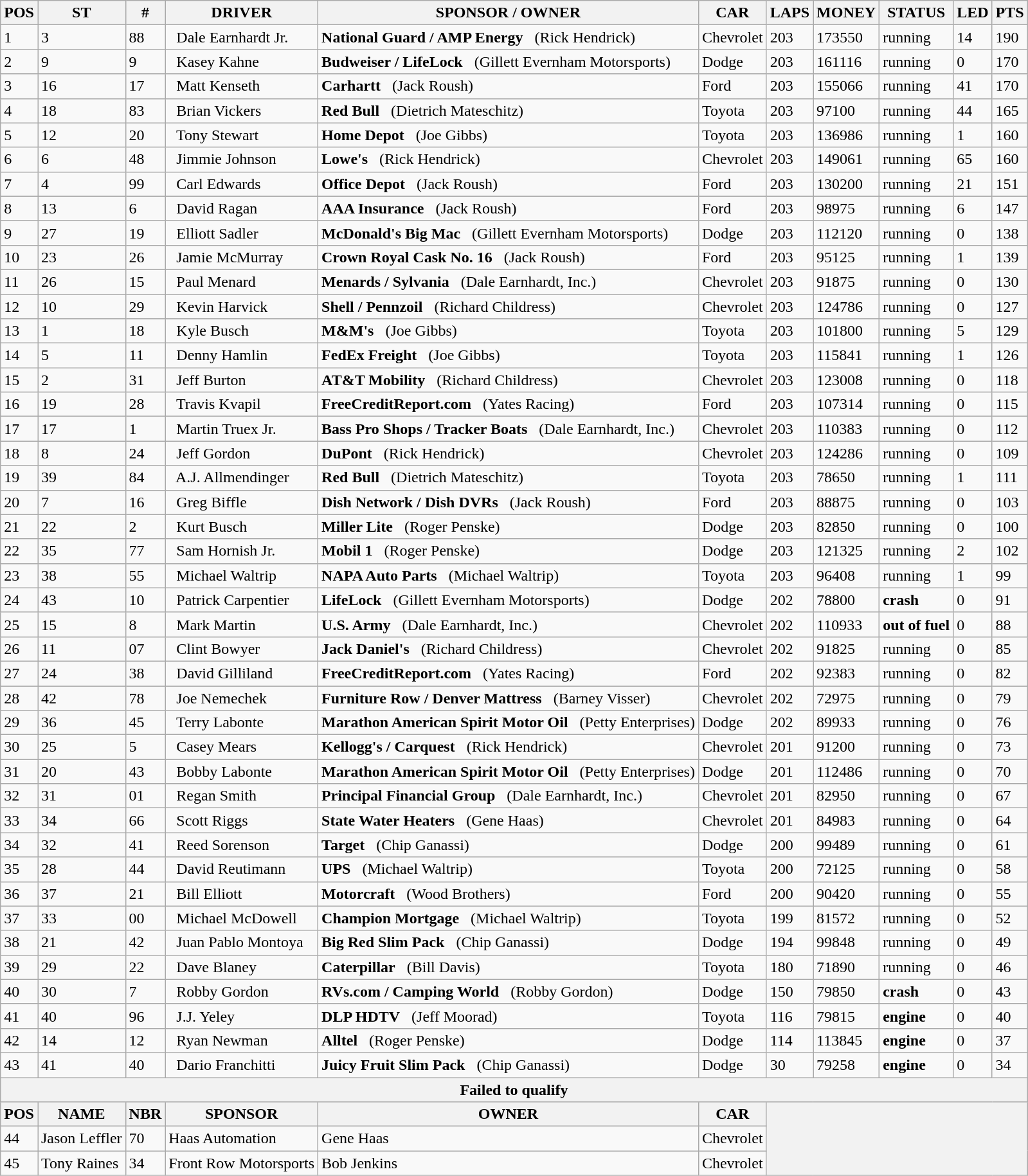<table class="wikitable">
<tr>
<th>POS</th>
<th>ST</th>
<th>#</th>
<th>DRIVER</th>
<th>SPONSOR / OWNER</th>
<th>CAR</th>
<th>LAPS</th>
<th>MONEY</th>
<th>STATUS</th>
<th>LED</th>
<th>PTS</th>
</tr>
<tr>
<td>1</td>
<td>3</td>
<td>88</td>
<td>  Dale Earnhardt Jr.</td>
<td><strong>National Guard / AMP Energy</strong>   (Rick Hendrick)</td>
<td>Chevrolet</td>
<td>203</td>
<td>173550</td>
<td>running</td>
<td>14</td>
<td>190</td>
</tr>
<tr>
<td>2</td>
<td>9</td>
<td>9</td>
<td>  Kasey Kahne</td>
<td><strong>Budweiser / LifeLock</strong>   (Gillett Evernham Motorsports)</td>
<td>Dodge</td>
<td>203</td>
<td>161116</td>
<td>running</td>
<td>0</td>
<td>170</td>
</tr>
<tr>
<td>3</td>
<td>16</td>
<td>17</td>
<td>  Matt Kenseth</td>
<td><strong>Carhartt</strong>   (Jack Roush)</td>
<td>Ford</td>
<td>203</td>
<td>155066</td>
<td>running</td>
<td>41</td>
<td>170</td>
</tr>
<tr>
<td>4</td>
<td>18</td>
<td>83</td>
<td>  Brian Vickers</td>
<td><strong>Red Bull</strong>   (Dietrich Mateschitz)</td>
<td>Toyota</td>
<td>203</td>
<td>97100</td>
<td>running</td>
<td>44</td>
<td>165</td>
</tr>
<tr>
<td>5</td>
<td>12</td>
<td>20</td>
<td>  Tony Stewart</td>
<td><strong>Home Depot</strong>   (Joe Gibbs)</td>
<td>Toyota</td>
<td>203</td>
<td>136986</td>
<td>running</td>
<td>1</td>
<td>160</td>
</tr>
<tr>
<td>6</td>
<td>6</td>
<td>48</td>
<td>  Jimmie Johnson</td>
<td><strong>Lowe's</strong>   (Rick Hendrick)</td>
<td>Chevrolet</td>
<td>203</td>
<td>149061</td>
<td>running</td>
<td>65</td>
<td>160</td>
</tr>
<tr>
<td>7</td>
<td>4</td>
<td>99</td>
<td>  Carl Edwards</td>
<td><strong>Office Depot</strong>   (Jack Roush)</td>
<td>Ford</td>
<td>203</td>
<td>130200</td>
<td>running</td>
<td>21</td>
<td>151</td>
</tr>
<tr>
<td>8</td>
<td>13</td>
<td>6</td>
<td>  David Ragan</td>
<td><strong>AAA Insurance</strong>   (Jack Roush)</td>
<td>Ford</td>
<td>203</td>
<td>98975</td>
<td>running</td>
<td>6</td>
<td>147</td>
</tr>
<tr>
<td>9</td>
<td>27</td>
<td>19</td>
<td>  Elliott Sadler</td>
<td><strong>McDonald's Big Mac</strong>   (Gillett Evernham Motorsports)</td>
<td>Dodge</td>
<td>203</td>
<td>112120</td>
<td>running</td>
<td>0</td>
<td>138</td>
</tr>
<tr>
<td>10</td>
<td>23</td>
<td>26</td>
<td>  Jamie McMurray</td>
<td><strong>Crown Royal Cask No. 16</strong>   (Jack Roush)</td>
<td>Ford</td>
<td>203</td>
<td>95125</td>
<td>running</td>
<td>1</td>
<td>139</td>
</tr>
<tr>
<td>11</td>
<td>26</td>
<td>15</td>
<td>  Paul Menard</td>
<td><strong>Menards / Sylvania</strong>   (Dale Earnhardt, Inc.)</td>
<td>Chevrolet</td>
<td>203</td>
<td>91875</td>
<td>running</td>
<td>0</td>
<td>130</td>
</tr>
<tr>
<td>12</td>
<td>10</td>
<td>29</td>
<td>  Kevin Harvick</td>
<td><strong>Shell / Pennzoil</strong>   (Richard Childress)</td>
<td>Chevrolet</td>
<td>203</td>
<td>124786</td>
<td>running</td>
<td>0</td>
<td>127</td>
</tr>
<tr>
<td>13</td>
<td>1</td>
<td>18</td>
<td>  Kyle Busch</td>
<td><strong>M&M's</strong>   (Joe Gibbs)</td>
<td>Toyota</td>
<td>203</td>
<td>101800</td>
<td>running</td>
<td>5</td>
<td>129</td>
</tr>
<tr>
<td>14</td>
<td>5</td>
<td>11</td>
<td>  Denny Hamlin</td>
<td><strong>FedEx Freight</strong>   (Joe Gibbs)</td>
<td>Toyota</td>
<td>203</td>
<td>115841</td>
<td>running</td>
<td>1</td>
<td>126</td>
</tr>
<tr>
<td>15</td>
<td>2</td>
<td>31</td>
<td>  Jeff Burton</td>
<td><strong>AT&T Mobility</strong>   (Richard Childress)</td>
<td>Chevrolet</td>
<td>203</td>
<td>123008</td>
<td>running</td>
<td>0</td>
<td>118</td>
</tr>
<tr>
<td>16</td>
<td>19</td>
<td>28</td>
<td>  Travis Kvapil</td>
<td><strong>FreeCreditReport.com</strong>   (Yates Racing)</td>
<td>Ford</td>
<td>203</td>
<td>107314</td>
<td>running</td>
<td>0</td>
<td>115</td>
</tr>
<tr>
<td>17</td>
<td>17</td>
<td>1</td>
<td>  Martin Truex Jr.</td>
<td><strong>Bass Pro Shops / Tracker Boats</strong>   (Dale Earnhardt, Inc.)</td>
<td>Chevrolet</td>
<td>203</td>
<td>110383</td>
<td>running</td>
<td>0</td>
<td>112</td>
</tr>
<tr>
<td>18</td>
<td>8</td>
<td>24</td>
<td>  Jeff Gordon</td>
<td><strong>DuPont</strong>   (Rick Hendrick)</td>
<td>Chevrolet</td>
<td>203</td>
<td>124286</td>
<td>running</td>
<td>0</td>
<td>109</td>
</tr>
<tr>
<td>19</td>
<td>39</td>
<td>84</td>
<td>  A.J. Allmendinger</td>
<td><strong>Red Bull</strong>   (Dietrich Mateschitz)</td>
<td>Toyota</td>
<td>203</td>
<td>78650</td>
<td>running</td>
<td>1</td>
<td>111</td>
</tr>
<tr>
<td>20</td>
<td>7</td>
<td>16</td>
<td>  Greg Biffle</td>
<td><strong>Dish Network / Dish DVRs</strong>   (Jack Roush)</td>
<td>Ford</td>
<td>203</td>
<td>88875</td>
<td>running</td>
<td>0</td>
<td>103</td>
</tr>
<tr>
<td>21</td>
<td>22</td>
<td>2</td>
<td>  Kurt Busch</td>
<td><strong>Miller Lite</strong>   (Roger Penske)</td>
<td>Dodge</td>
<td>203</td>
<td>82850</td>
<td>running</td>
<td>0</td>
<td>100</td>
</tr>
<tr>
<td>22</td>
<td>35</td>
<td>77</td>
<td>  Sam Hornish Jr.</td>
<td><strong>Mobil 1</strong>   (Roger Penske)</td>
<td>Dodge</td>
<td>203</td>
<td>121325</td>
<td>running</td>
<td>2</td>
<td>102</td>
</tr>
<tr>
<td>23</td>
<td>38</td>
<td>55</td>
<td>  Michael Waltrip</td>
<td><strong>NAPA Auto Parts</strong>   (Michael Waltrip)</td>
<td>Toyota</td>
<td>203</td>
<td>96408</td>
<td>running</td>
<td>1</td>
<td>99</td>
</tr>
<tr>
<td>24</td>
<td>43</td>
<td>10</td>
<td>  Patrick Carpentier</td>
<td><strong>LifeLock</strong>   (Gillett Evernham Motorsports)</td>
<td>Dodge</td>
<td>202</td>
<td>78800</td>
<td><strong>crash</strong></td>
<td>0</td>
<td>91</td>
</tr>
<tr>
<td>25</td>
<td>15</td>
<td>8</td>
<td>  Mark Martin</td>
<td><strong>U.S. Army</strong>   (Dale Earnhardt, Inc.)</td>
<td>Chevrolet</td>
<td>202</td>
<td>110933</td>
<td><strong>out of fuel</strong></td>
<td>0</td>
<td>88</td>
</tr>
<tr>
<td>26</td>
<td>11</td>
<td>07</td>
<td>  Clint Bowyer</td>
<td><strong>Jack Daniel's</strong>   (Richard Childress)</td>
<td>Chevrolet</td>
<td>202</td>
<td>91825</td>
<td>running</td>
<td>0</td>
<td>85</td>
</tr>
<tr>
<td>27</td>
<td>24</td>
<td>38</td>
<td>  David Gilliland</td>
<td><strong>FreeCreditReport.com</strong>   (Yates Racing)</td>
<td>Ford</td>
<td>202</td>
<td>92383</td>
<td>running</td>
<td>0</td>
<td>82</td>
</tr>
<tr>
<td>28</td>
<td>42</td>
<td>78</td>
<td>  Joe Nemechek</td>
<td><strong>Furniture Row / Denver Mattress</strong>   (Barney Visser)</td>
<td>Chevrolet</td>
<td>202</td>
<td>72975</td>
<td>running</td>
<td>0</td>
<td>79</td>
</tr>
<tr>
<td>29</td>
<td>36</td>
<td>45</td>
<td>  Terry Labonte</td>
<td><strong>Marathon American Spirit Motor Oil</strong>   (Petty Enterprises)</td>
<td>Dodge</td>
<td>202</td>
<td>89933</td>
<td>running</td>
<td>0</td>
<td>76</td>
</tr>
<tr>
<td>30</td>
<td>25</td>
<td>5</td>
<td>  Casey Mears</td>
<td><strong>Kellogg's / Carquest</strong>   (Rick Hendrick)</td>
<td>Chevrolet</td>
<td>201</td>
<td>91200</td>
<td>running</td>
<td>0</td>
<td>73</td>
</tr>
<tr>
<td>31</td>
<td>20</td>
<td>43</td>
<td>  Bobby Labonte</td>
<td><strong>Marathon American Spirit Motor Oil</strong>   (Petty Enterprises)</td>
<td>Dodge</td>
<td>201</td>
<td>112486</td>
<td>running</td>
<td>0</td>
<td>70</td>
</tr>
<tr>
<td>32</td>
<td>31</td>
<td>01</td>
<td>  Regan Smith</td>
<td><strong>Principal Financial Group</strong>   (Dale Earnhardt, Inc.)</td>
<td>Chevrolet</td>
<td>201</td>
<td>82950</td>
<td>running</td>
<td>0</td>
<td>67</td>
</tr>
<tr>
<td>33</td>
<td>34</td>
<td>66</td>
<td>  Scott Riggs</td>
<td><strong>State Water Heaters</strong>   (Gene Haas)</td>
<td>Chevrolet</td>
<td>201</td>
<td>84983</td>
<td>running</td>
<td>0</td>
<td>64</td>
</tr>
<tr>
<td>34</td>
<td>32</td>
<td>41</td>
<td>  Reed Sorenson</td>
<td><strong>Target</strong>   (Chip Ganassi)</td>
<td>Dodge</td>
<td>200</td>
<td>99489</td>
<td>running</td>
<td>0</td>
<td>61</td>
</tr>
<tr>
<td>35</td>
<td>28</td>
<td>44</td>
<td>  David Reutimann</td>
<td><strong>UPS</strong>   (Michael Waltrip)</td>
<td>Toyota</td>
<td>200</td>
<td>72125</td>
<td>running</td>
<td>0</td>
<td>58</td>
</tr>
<tr>
<td>36</td>
<td>37</td>
<td>21</td>
<td>  Bill Elliott</td>
<td><strong>Motorcraft</strong>   (Wood Brothers)</td>
<td>Ford</td>
<td>200</td>
<td>90420</td>
<td>running</td>
<td>0</td>
<td>55</td>
</tr>
<tr>
<td>37</td>
<td>33</td>
<td>00</td>
<td>  Michael McDowell</td>
<td><strong>Champion Mortgage</strong>   (Michael Waltrip)</td>
<td>Toyota</td>
<td>199</td>
<td>81572</td>
<td>running</td>
<td>0</td>
<td>52</td>
</tr>
<tr>
<td>38</td>
<td>21</td>
<td>42</td>
<td>  Juan Pablo Montoya</td>
<td><strong>Big Red Slim Pack</strong>   (Chip Ganassi)</td>
<td>Dodge</td>
<td>194</td>
<td>99848</td>
<td>running</td>
<td>0</td>
<td>49</td>
</tr>
<tr>
<td>39</td>
<td>29</td>
<td>22</td>
<td>  Dave Blaney</td>
<td><strong>Caterpillar</strong>   (Bill Davis)</td>
<td>Toyota</td>
<td>180</td>
<td>71890</td>
<td>running</td>
<td>0</td>
<td>46</td>
</tr>
<tr>
<td>40</td>
<td>30</td>
<td>7</td>
<td>  Robby Gordon</td>
<td><strong>RVs.com / Camping World</strong>   (Robby Gordon)</td>
<td>Dodge</td>
<td>150</td>
<td>79850</td>
<td><strong>crash</strong></td>
<td>0</td>
<td>43</td>
</tr>
<tr>
<td>41</td>
<td>40</td>
<td>96</td>
<td>  J.J. Yeley</td>
<td><strong>DLP HDTV</strong>   (Jeff Moorad)</td>
<td>Toyota</td>
<td>116</td>
<td>79815</td>
<td><strong>engine</strong></td>
<td>0</td>
<td>40</td>
</tr>
<tr>
<td>42</td>
<td>14</td>
<td>12</td>
<td>  Ryan Newman</td>
<td><strong>Alltel</strong>   (Roger Penske)</td>
<td>Dodge</td>
<td>114</td>
<td>113845</td>
<td><strong>engine</strong></td>
<td>0</td>
<td>37</td>
</tr>
<tr>
<td>43</td>
<td>41</td>
<td>40</td>
<td>  Dario Franchitti</td>
<td><strong>Juicy Fruit Slim Pack</strong>   (Chip Ganassi)</td>
<td>Dodge</td>
<td>30</td>
<td>79258</td>
<td><strong>engine</strong></td>
<td>0</td>
<td>34</td>
</tr>
<tr>
<th colspan="11">Failed to qualify</th>
</tr>
<tr>
<th>POS</th>
<th>NAME</th>
<th>NBR</th>
<th>SPONSOR</th>
<th>OWNER</th>
<th>CAR</th>
<th colspan="5" rowspan="3"></th>
</tr>
<tr>
<td>44</td>
<td>Jason Leffler</td>
<td>70</td>
<td>Haas Automation</td>
<td>Gene Haas</td>
<td>Chevrolet</td>
</tr>
<tr>
<td>45</td>
<td>Tony Raines</td>
<td>34</td>
<td>Front Row Motorsports</td>
<td>Bob Jenkins</td>
<td>Chevrolet</td>
</tr>
</table>
